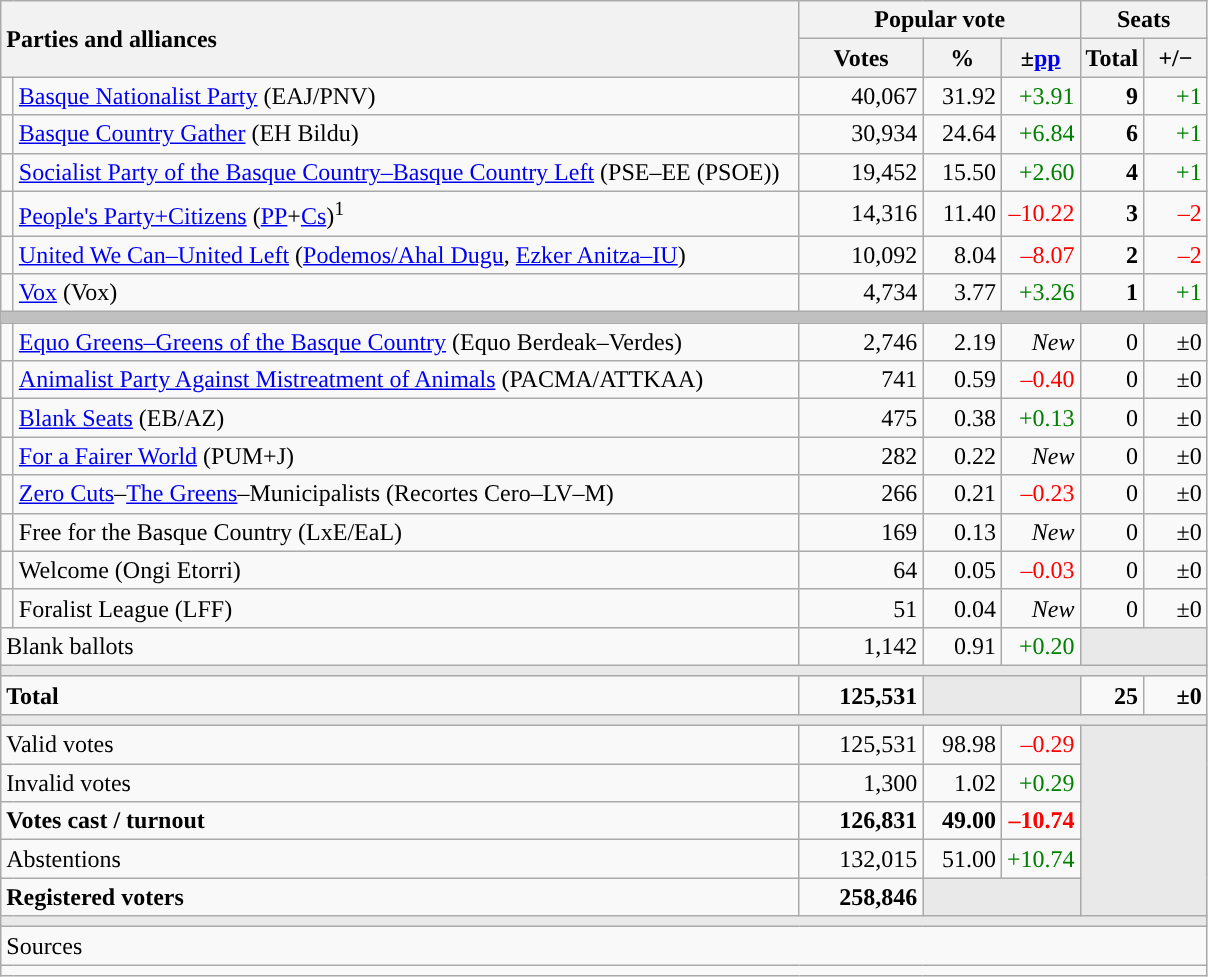<table class="wikitable" style="text-align:right;">
<tr>
<th style="text-align:left;" rowspan="2" colspan="2" width="525">Parties and alliances</th>
<th colspan="3">Popular vote</th>
<th colspan="2">Seats</th>
</tr>
<tr>
<th width="75">Votes</th>
<th width="45">%</th>
<th width="45">±<a href='#'>pp</a></th>
<th width="35">Total</th>
<th width="35">+/−</th>
</tr>
<tr>
<td width="1" style="color:inherit;background:"></td>
<td align="left"><a href='#'>Basque Nationalist Party</a> (EAJ/PNV)</td>
<td>40,067</td>
<td>31.92</td>
<td style="color:green;">+3.91</td>
<td><strong>9</strong></td>
<td style="color:green;">+1</td>
</tr>
<tr>
<td style="color:inherit;background:"></td>
<td align="left"><a href='#'>Basque Country Gather</a> (EH Bildu)</td>
<td>30,934</td>
<td>24.64</td>
<td style="color:green;">+6.84</td>
<td><strong>6</strong></td>
<td style="color:green;">+1</td>
</tr>
<tr>
<td style="color:inherit;background:"></td>
<td align="left"><a href='#'>Socialist Party of the Basque Country–Basque Country Left</a> (PSE–EE (PSOE))</td>
<td>19,452</td>
<td>15.50</td>
<td style="color:green;">+2.60</td>
<td><strong>4</strong></td>
<td style="color:green;">+1</td>
</tr>
<tr>
<td style="color:inherit;background:"></td>
<td align="left"><a href='#'>People's Party+Citizens</a> (<a href='#'>PP</a>+<a href='#'>Cs</a>)<sup>1</sup></td>
<td>14,316</td>
<td>11.40</td>
<td style="color:red;">–10.22</td>
<td><strong>3</strong></td>
<td style="color:red;">–2</td>
</tr>
<tr>
<td style="color:inherit;background:"></td>
<td align="left"><a href='#'>United We Can–United Left</a> (<a href='#'>Podemos/Ahal Dugu</a>, <a href='#'>Ezker Anitza–IU</a>)</td>
<td>10,092</td>
<td>8.04</td>
<td style="color:red;">–8.07</td>
<td><strong>2</strong></td>
<td style="color:red;">–2</td>
</tr>
<tr>
<td style="color:inherit;background:"></td>
<td align="left"><a href='#'>Vox</a> (Vox)</td>
<td>4,734</td>
<td>3.77</td>
<td style="color:green;">+3.26</td>
<td><strong>1</strong></td>
<td style="color:green;">+1</td>
</tr>
<tr>
<td colspan="7" bgcolor="#C0C0C0"></td>
</tr>
<tr>
<td style="color:inherit;background:"></td>
<td align="left"><a href='#'>Equo Greens–Greens of the Basque Country</a> (Equo Berdeak–Verdes)</td>
<td>2,746</td>
<td>2.19</td>
<td><em>New</em></td>
<td>0</td>
<td>±0</td>
</tr>
<tr>
<td style="color:inherit;background:"></td>
<td align="left"><a href='#'>Animalist Party Against Mistreatment of Animals</a> (PACMA/ATTKAA)</td>
<td>741</td>
<td>0.59</td>
<td style="color:red;">–0.40</td>
<td>0</td>
<td>±0</td>
</tr>
<tr>
<td style="color:inherit;background:"></td>
<td align="left"><a href='#'>Blank Seats</a> (EB/AZ)</td>
<td>475</td>
<td>0.38</td>
<td style="color:green;">+0.13</td>
<td>0</td>
<td>±0</td>
</tr>
<tr>
<td style="color:inherit;background:"></td>
<td align="left"><a href='#'>For a Fairer World</a> (PUM+J)</td>
<td>282</td>
<td>0.22</td>
<td><em>New</em></td>
<td>0</td>
<td>±0</td>
</tr>
<tr>
<td style="color:inherit;background:"></td>
<td align="left"><a href='#'>Zero Cuts</a>–<a href='#'>The Greens</a>–Municipalists (Recortes Cero–LV–M)</td>
<td>266</td>
<td>0.21</td>
<td style="color:red;">–0.23</td>
<td>0</td>
<td>±0</td>
</tr>
<tr>
<td style="color:inherit;background:"></td>
<td align="left">Free for the Basque Country (LxE/EaL)</td>
<td>169</td>
<td>0.13</td>
<td><em>New</em></td>
<td>0</td>
<td>±0</td>
</tr>
<tr>
<td style="color:inherit;background:"></td>
<td align="left">Welcome (Ongi Etorri)</td>
<td>64</td>
<td>0.05</td>
<td style="color:red;">–0.03</td>
<td>0</td>
<td>±0</td>
</tr>
<tr>
<td style="color:inherit;background:"></td>
<td align="left">Foralist League (LFF)</td>
<td>51</td>
<td>0.04</td>
<td><em>New</em></td>
<td>0</td>
<td>±0</td>
</tr>
<tr>
<td align="left" colspan="2">Blank ballots</td>
<td>1,142</td>
<td>0.91</td>
<td style="color:green;">+0.20</td>
<td bgcolor="#E9E9E9" colspan="2"></td>
</tr>
<tr>
<td colspan="7" bgcolor="#E9E9E9"></td>
</tr>
<tr style="font-weight:bold;">
<td align="left" colspan="2">Total</td>
<td>125,531</td>
<td bgcolor="#E9E9E9" colspan="2"></td>
<td>25</td>
<td>±0</td>
</tr>
<tr>
<td colspan="7" bgcolor="#E9E9E9"></td>
</tr>
<tr>
<td align="left" colspan="2">Valid votes</td>
<td>125,531</td>
<td>98.98</td>
<td style="color:red;">–0.29</td>
<td bgcolor="#E9E9E9" colspan="2" rowspan="5"></td>
</tr>
<tr>
<td align="left" colspan="2">Invalid votes</td>
<td>1,300</td>
<td>1.02</td>
<td style="color:green;">+0.29</td>
</tr>
<tr style="font-weight:bold;">
<td align="left" colspan="2">Votes cast / turnout</td>
<td>126,831</td>
<td>49.00</td>
<td style="color:red;">–10.74</td>
</tr>
<tr>
<td align="left" colspan="2">Abstentions</td>
<td>132,015</td>
<td>51.00</td>
<td style="color:green;">+10.74</td>
</tr>
<tr style="font-weight:bold;">
<td align="left" colspan="2">Registered voters</td>
<td>258,846</td>
<td bgcolor="#E9E9E9" colspan="2"></td>
</tr>
<tr>
<td colspan="7" bgcolor="#E9E9E9"></td>
</tr>
<tr>
<td align="left" colspan="7">Sources</td>
</tr>
<tr>
<td colspan="7" style="text-align:left; max-width:790px;"></td>
</tr>
</table>
